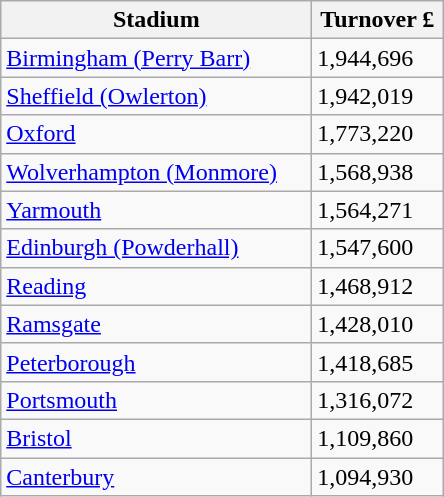<table class="wikitable">
<tr>
<th width=200>Stadium</th>
<th width=80>Turnover £</th>
</tr>
<tr>
<td><a href='#'>Birmingham (Perry Barr)</a></td>
<td>1,944,696</td>
</tr>
<tr>
<td><a href='#'>Sheffield (Owlerton)</a></td>
<td>1,942,019</td>
</tr>
<tr>
<td><a href='#'>Oxford</a></td>
<td>1,773,220</td>
</tr>
<tr>
<td><a href='#'>Wolverhampton (Monmore)</a></td>
<td>1,568,938</td>
</tr>
<tr>
<td><a href='#'>Yarmouth</a></td>
<td>1,564,271</td>
</tr>
<tr>
<td><a href='#'>Edinburgh (Powderhall)</a></td>
<td>1,547,600</td>
</tr>
<tr>
<td><a href='#'>Reading</a></td>
<td>1,468,912</td>
</tr>
<tr>
<td><a href='#'>Ramsgate</a></td>
<td>1,428,010</td>
</tr>
<tr>
<td><a href='#'>Peterborough</a></td>
<td>1,418,685</td>
</tr>
<tr>
<td><a href='#'>Portsmouth</a></td>
<td>1,316,072</td>
</tr>
<tr>
<td><a href='#'>Bristol</a></td>
<td>1,109,860</td>
</tr>
<tr>
<td><a href='#'>Canterbury</a></td>
<td>1,094,930</td>
</tr>
</table>
